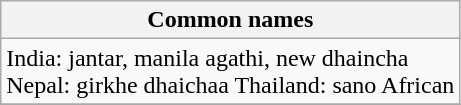<table class="wikitable">
<tr>
<th><strong>Common names</strong></th>
</tr>
<tr>
<td>India: jantar, manila agathi, new dhaincha<br>Nepal: girkhe dhaichaa
Thailand: sano African</td>
</tr>
<tr>
</tr>
</table>
